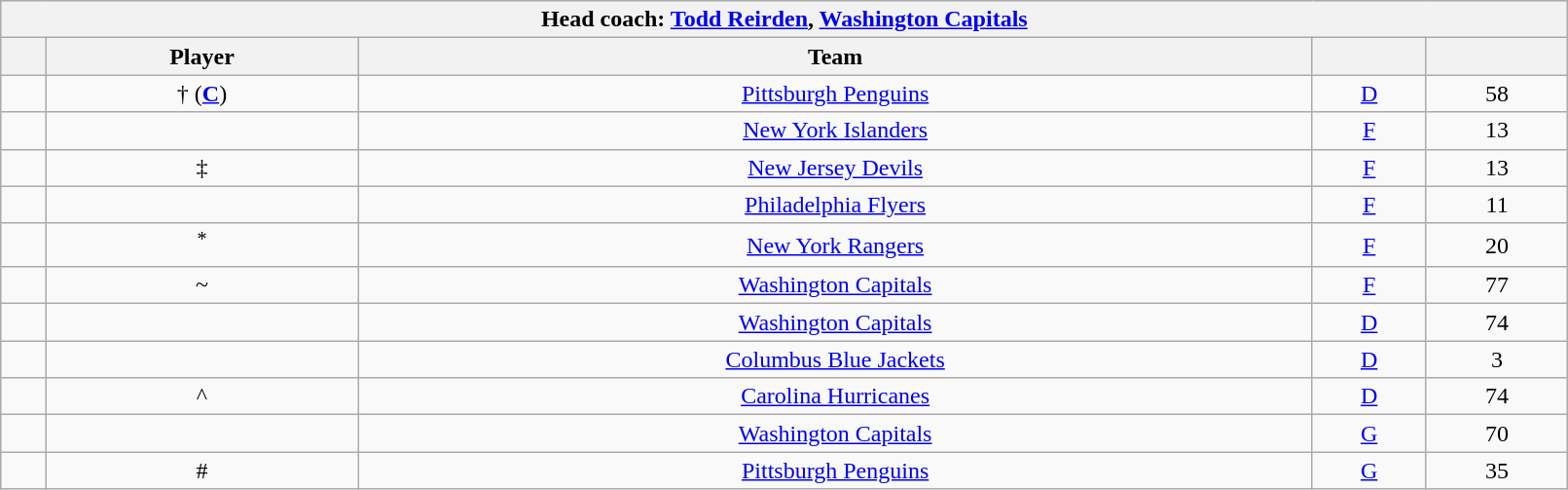<table class="wikitable sortable" style="text-align:center" width="85%">
<tr>
<th colspan=5>Head coach:  <a href='#'>Todd Reirden</a>, <a href='#'>Washington Capitals</a></th>
</tr>
<tr>
<th></th>
<th>Player</th>
<th>Team</th>
<th></th>
<th></th>
</tr>
<tr>
<td></td>
<td>† (<strong><a href='#'>C</a></strong>)</td>
<td><a href='#'>Pittsburgh Penguins</a></td>
<td><a href='#'>D</a></td>
<td>58</td>
</tr>
<tr>
<td></td>
<td></td>
<td><a href='#'>New York Islanders</a></td>
<td><a href='#'>F</a></td>
<td>13</td>
</tr>
<tr>
<td></td>
<td>‡</td>
<td><a href='#'>New Jersey Devils</a></td>
<td><a href='#'>F</a></td>
<td>13</td>
</tr>
<tr>
<td></td>
<td></td>
<td><a href='#'>Philadelphia Flyers</a></td>
<td><a href='#'>F</a></td>
<td>11</td>
</tr>
<tr>
<td></td>
<td><sup>*</sup></td>
<td><a href='#'>New York Rangers</a></td>
<td><a href='#'>F</a></td>
<td>20</td>
</tr>
<tr>
<td></td>
<td>~</td>
<td><a href='#'>Washington Capitals</a></td>
<td><a href='#'>F</a></td>
<td>77</td>
</tr>
<tr>
<td></td>
<td></td>
<td><a href='#'>Washington Capitals</a></td>
<td><a href='#'>D</a></td>
<td>74</td>
</tr>
<tr>
<td></td>
<td></td>
<td><a href='#'>Columbus Blue Jackets</a></td>
<td><a href='#'>D</a></td>
<td>3</td>
</tr>
<tr>
<td></td>
<td>^</td>
<td><a href='#'>Carolina Hurricanes</a></td>
<td><a href='#'>D</a></td>
<td>74</td>
</tr>
<tr>
<td></td>
<td></td>
<td><a href='#'>Washington Capitals</a></td>
<td><a href='#'>G</a></td>
<td>70</td>
</tr>
<tr>
<td></td>
<td>#</td>
<td><a href='#'>Pittsburgh Penguins</a></td>
<td><a href='#'>G</a></td>
<td>35</td>
</tr>
</table>
